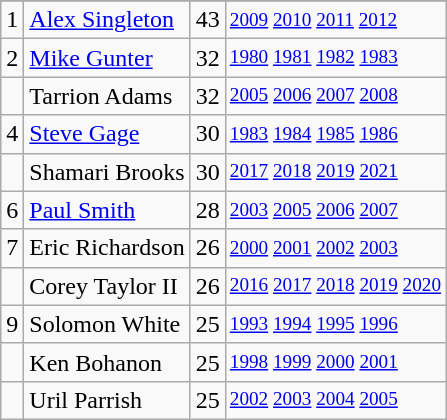<table class="wikitable">
<tr>
</tr>
<tr>
<td>1</td>
<td><a href='#'>Alex Singleton</a></td>
<td>43</td>
<td style="font-size:80%;"><a href='#'>2009</a> <a href='#'>2010</a> <a href='#'>2011</a> <a href='#'>2012</a></td>
</tr>
<tr>
<td>2</td>
<td><a href='#'>Mike Gunter</a></td>
<td>32</td>
<td style="font-size:80%;"><a href='#'>1980</a> <a href='#'>1981</a> <a href='#'>1982</a> <a href='#'>1983</a></td>
</tr>
<tr>
<td></td>
<td>Tarrion Adams</td>
<td>32</td>
<td style="font-size:80%;"><a href='#'>2005</a> <a href='#'>2006</a> <a href='#'>2007</a> <a href='#'>2008</a></td>
</tr>
<tr>
<td>4</td>
<td><a href='#'>Steve Gage</a></td>
<td>30</td>
<td style="font-size:80%;"><a href='#'>1983</a> <a href='#'>1984</a> <a href='#'>1985</a> <a href='#'>1986</a></td>
</tr>
<tr>
<td></td>
<td>Shamari Brooks</td>
<td>30</td>
<td style="font-size:80%;"><a href='#'>2017</a> <a href='#'>2018</a> <a href='#'>2019</a> <a href='#'>2021</a></td>
</tr>
<tr>
<td>6</td>
<td><a href='#'>Paul Smith</a></td>
<td>28</td>
<td style="font-size:80%;"><a href='#'>2003</a> <a href='#'>2005</a> <a href='#'>2006</a> <a href='#'>2007</a></td>
</tr>
<tr>
<td>7</td>
<td>Eric Richardson</td>
<td>26</td>
<td style="font-size:80%;"><a href='#'>2000</a> <a href='#'>2001</a> <a href='#'>2002</a> <a href='#'>2003</a></td>
</tr>
<tr>
<td></td>
<td>Corey Taylor II</td>
<td>26</td>
<td style="font-size:80%;"><a href='#'>2016</a> <a href='#'>2017</a> <a href='#'>2018</a> <a href='#'>2019</a>  <a href='#'>2020</a></td>
</tr>
<tr>
<td>9</td>
<td>Solomon White</td>
<td>25</td>
<td style="font-size:80%;"><a href='#'>1993</a> <a href='#'>1994</a> <a href='#'>1995</a> <a href='#'>1996</a></td>
</tr>
<tr>
<td></td>
<td>Ken Bohanon</td>
<td>25</td>
<td style="font-size:80%;"><a href='#'>1998</a> <a href='#'>1999</a> <a href='#'>2000</a> <a href='#'>2001</a></td>
</tr>
<tr>
<td></td>
<td>Uril Parrish</td>
<td>25</td>
<td style="font-size:80%;"><a href='#'>2002</a> <a href='#'>2003</a> <a href='#'>2004</a> <a href='#'>2005</a></td>
</tr>
</table>
